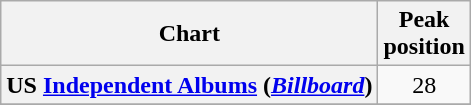<table class="wikitable plainrowheaders sortable" style="text-align:center;" border="1">
<tr>
<th scope="col">Chart</th>
<th scope="col">Peak<br>position</th>
</tr>
<tr>
<th scope="row">US <a href='#'>Independent Albums</a> (<em><a href='#'>Billboard</a></em>)</th>
<td>28</td>
</tr>
<tr>
</tr>
</table>
